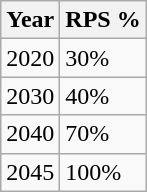<table class="wikitable">
<tr>
<th>Year</th>
<th>RPS %</th>
</tr>
<tr>
<td>2020</td>
<td>30%</td>
</tr>
<tr>
<td>2030</td>
<td>40%</td>
</tr>
<tr>
<td>2040</td>
<td>70%</td>
</tr>
<tr>
<td>2045</td>
<td>100%</td>
</tr>
</table>
